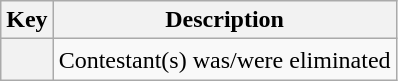<table class="wikitable">
<tr>
<th scope="col">Key</th>
<th scope="col">Description</th>
</tr>
<tr>
<th scope="row" style="text-align:center; height:20px; width:20px"></th>
<td>Contestant(s) was/were eliminated</td>
</tr>
</table>
